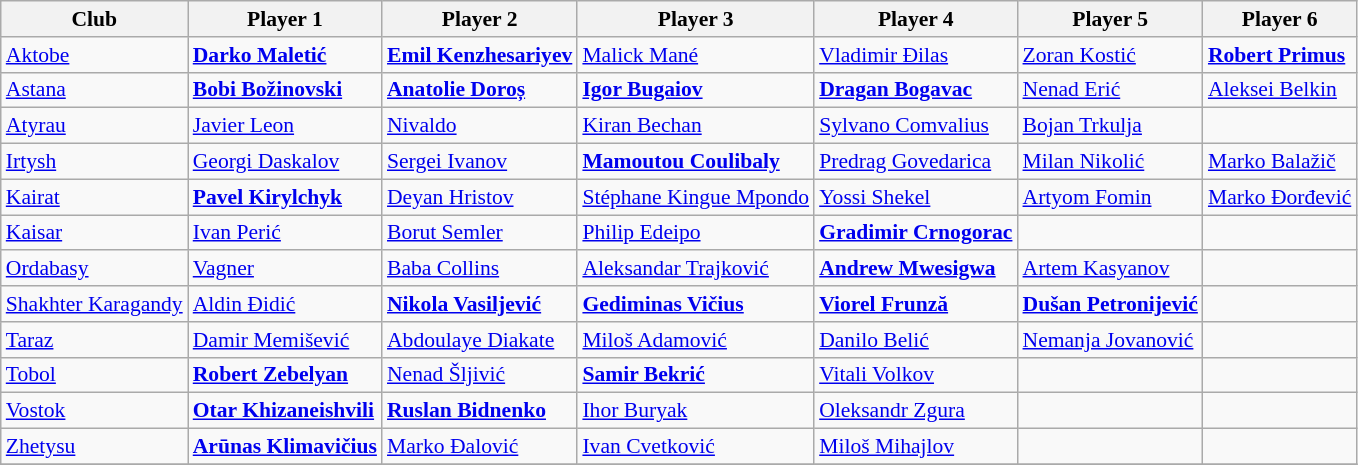<table class="wikitable" style="font-size:90%;">
<tr>
<th>Club</th>
<th>Player 1</th>
<th>Player 2</th>
<th>Player 3</th>
<th>Player 4</th>
<th>Player 5</th>
<th>Player 6</th>
</tr>
<tr>
<td><a href='#'>Aktobe</a></td>
<td> <strong><a href='#'>Darko Maletić</a></strong></td>
<td> <strong><a href='#'>Emil Kenzhesariyev</a></strong></td>
<td> <a href='#'>Malick Mané</a></td>
<td> <a href='#'>Vladimir Đilas</a></td>
<td> <a href='#'>Zoran Kostić</a></td>
<td> <strong><a href='#'>Robert Primus</a></strong></td>
</tr>
<tr>
<td><a href='#'>Astana</a></td>
<td> <strong><a href='#'>Bobi Božinovski</a></strong></td>
<td> <strong><a href='#'>Anatolie Doroș</a></strong></td>
<td> <strong><a href='#'>Igor Bugaiov</a></strong></td>
<td> <strong><a href='#'>Dragan Bogavac</a></strong></td>
<td> <a href='#'>Nenad Erić</a></td>
<td> <a href='#'>Aleksei Belkin</a></td>
</tr>
<tr>
<td><a href='#'>Atyrau</a></td>
<td> <a href='#'>Javier Leon</a></td>
<td> <a href='#'>Nivaldo</a></td>
<td> <a href='#'>Kiran Bechan</a></td>
<td> <a href='#'>Sylvano Comvalius</a></td>
<td> <a href='#'>Bojan Trkulja</a></td>
<td></td>
</tr>
<tr>
<td><a href='#'>Irtysh</a></td>
<td> <a href='#'>Georgi Daskalov</a></td>
<td> <a href='#'>Sergei Ivanov</a></td>
<td> <strong><a href='#'>Mamoutou Coulibaly</a></strong></td>
<td> <a href='#'>Predrag Govedarica</a></td>
<td> <a href='#'>Milan Nikolić</a></td>
<td> <a href='#'>Marko Balažič</a></td>
</tr>
<tr>
<td><a href='#'>Kairat</a></td>
<td> <strong><a href='#'>Pavel Kirylchyk</a></strong></td>
<td> <a href='#'>Deyan Hristov</a></td>
<td> <a href='#'>Stéphane Kingue Mpondo</a></td>
<td> <a href='#'>Yossi Shekel</a></td>
<td> <a href='#'>Artyom Fomin</a></td>
<td> <a href='#'>Marko Đorđević</a></td>
</tr>
<tr>
<td><a href='#'>Kaisar</a></td>
<td> <a href='#'>Ivan Perić</a></td>
<td> <a href='#'>Borut Semler</a></td>
<td> <a href='#'>Philip Edeipo</a></td>
<td> <strong><a href='#'>Gradimir Crnogorac</a></strong></td>
<td></td>
<td></td>
</tr>
<tr>
<td><a href='#'>Ordabasy</a></td>
<td> <a href='#'>Vagner</a></td>
<td> <a href='#'>Baba Collins</a></td>
<td> <a href='#'>Aleksandar Trajković</a></td>
<td> <strong><a href='#'>Andrew Mwesigwa</a></strong></td>
<td> <a href='#'>Artem Kasyanov</a></td>
<td></td>
</tr>
<tr>
<td><a href='#'>Shakhter Karagandy</a></td>
<td> <a href='#'>Aldin Đidić</a></td>
<td> <strong><a href='#'>Nikola Vasiljević</a></strong></td>
<td> <strong><a href='#'>Gediminas Vičius</a></strong></td>
<td> <strong><a href='#'>Viorel Frunză</a></strong></td>
<td> <strong><a href='#'>Dušan Petronijević</a></strong></td>
<td></td>
</tr>
<tr>
<td><a href='#'>Taraz</a></td>
<td> <a href='#'>Damir Memišević</a></td>
<td> <a href='#'>Abdoulaye Diakate</a></td>
<td> <a href='#'>Miloš Adamović</a></td>
<td> <a href='#'>Danilo Belić</a></td>
<td> <a href='#'>Nemanja Jovanović</a></td>
<td></td>
</tr>
<tr>
<td><a href='#'>Tobol</a></td>
<td> <strong><a href='#'>Robert Zebelyan</a></strong></td>
<td> <a href='#'>Nenad Šljivić</a></td>
<td> <strong><a href='#'>Samir Bekrić</a></strong></td>
<td> <a href='#'>Vitali Volkov</a></td>
<td></td>
<td></td>
</tr>
<tr>
<td><a href='#'>Vostok</a></td>
<td> <strong><a href='#'>Otar Khizaneishvili</a></strong></td>
<td> <strong><a href='#'>Ruslan Bidnenko</a></strong></td>
<td> <a href='#'>Ihor Buryak</a></td>
<td> <a href='#'>Oleksandr Zgura</a></td>
<td></td>
<td></td>
</tr>
<tr>
<td><a href='#'>Zhetysu</a></td>
<td> <strong><a href='#'>Arūnas Klimavičius</a></strong></td>
<td> <a href='#'>Marko Đalović</a></td>
<td> <a href='#'>Ivan Cvetković</a></td>
<td> <a href='#'>Miloš Mihajlov</a></td>
<td></td>
<td></td>
</tr>
<tr>
</tr>
</table>
